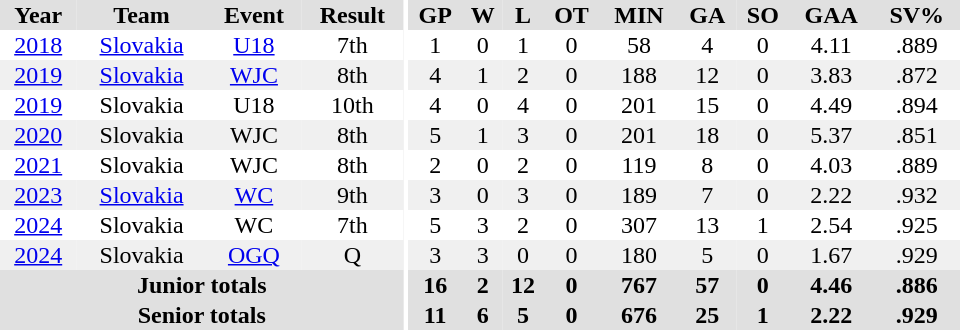<table border="0" cellpadding="1" cellspacing="0" ID="Table3" style="text-align:center; width:40em">
<tr ALIGN="center" bgcolor="#e0e0e0">
<th>Year</th>
<th>Team</th>
<th>Event</th>
<th>Result</th>
<th rowspan="99" bgcolor="#ffffff"></th>
<th>GP</th>
<th>W</th>
<th>L</th>
<th>OT</th>
<th>MIN</th>
<th>GA</th>
<th>SO</th>
<th>GAA</th>
<th>SV%</th>
</tr>
<tr>
<td><a href='#'>2018</a></td>
<td><a href='#'>Slovakia</a></td>
<td><a href='#'>U18</a></td>
<td>7th</td>
<td>1</td>
<td>0</td>
<td>1</td>
<td>0</td>
<td>58</td>
<td>4</td>
<td>0</td>
<td>4.11</td>
<td>.889</td>
</tr>
<tr bgcolor="#f0f0f0">
<td><a href='#'>2019</a></td>
<td><a href='#'>Slovakia</a></td>
<td><a href='#'>WJC</a></td>
<td>8th</td>
<td>4</td>
<td>1</td>
<td>2</td>
<td>0</td>
<td>188</td>
<td>12</td>
<td>0</td>
<td>3.83</td>
<td>.872</td>
</tr>
<tr ALIGN="center">
<td><a href='#'>2019</a></td>
<td>Slovakia</td>
<td>U18</td>
<td>10th</td>
<td>4</td>
<td>0</td>
<td>4</td>
<td>0</td>
<td>201</td>
<td>15</td>
<td>0</td>
<td>4.49</td>
<td>.894</td>
</tr>
<tr ALIGN="center" bgcolor="#f0f0f0">
<td><a href='#'>2020</a></td>
<td>Slovakia</td>
<td>WJC</td>
<td>8th</td>
<td>5</td>
<td>1</td>
<td>3</td>
<td>0</td>
<td>201</td>
<td>18</td>
<td>0</td>
<td>5.37</td>
<td>.851</td>
</tr>
<tr ALIGN="center">
<td><a href='#'>2021</a></td>
<td>Slovakia</td>
<td>WJC</td>
<td>8th</td>
<td>2</td>
<td>0</td>
<td>2</td>
<td>0</td>
<td>119</td>
<td>8</td>
<td>0</td>
<td>4.03</td>
<td>.889</td>
</tr>
<tr ALIGN="center"  bgcolor="#f0f0f0">
<td><a href='#'>2023</a></td>
<td><a href='#'>Slovakia</a></td>
<td><a href='#'>WC</a></td>
<td>9th</td>
<td>3</td>
<td>0</td>
<td>3</td>
<td>0</td>
<td>189</td>
<td>7</td>
<td>0</td>
<td>2.22</td>
<td>.932</td>
</tr>
<tr ALIGN="center">
<td><a href='#'>2024</a></td>
<td>Slovakia</td>
<td>WC</td>
<td>7th</td>
<td>5</td>
<td>3</td>
<td>2</td>
<td>0</td>
<td>307</td>
<td>13</td>
<td>1</td>
<td>2.54</td>
<td>.925</td>
</tr>
<tr ALIGN="center"  bgcolor="#f0f0f0">
<td><a href='#'>2024</a></td>
<td>Slovakia</td>
<td><a href='#'>OGQ</a></td>
<td>Q</td>
<td>3</td>
<td>3</td>
<td>0</td>
<td>0</td>
<td>180</td>
<td>5</td>
<td>0</td>
<td>1.67</td>
<td>.929</td>
</tr>
<tr ALIGN="center" bgcolor="#e0e0e0">
<th colspan=4>Junior totals</th>
<th>16</th>
<th>2</th>
<th>12</th>
<th>0</th>
<th>767</th>
<th>57</th>
<th>0</th>
<th>4.46</th>
<th>.886</th>
</tr>
<tr ALIGN="center" bgcolor="#e0e0e0">
<th colspan=4>Senior totals</th>
<th>11</th>
<th>6</th>
<th>5</th>
<th>0</th>
<th>676</th>
<th>25</th>
<th>1</th>
<th>2.22</th>
<th>.929</th>
</tr>
</table>
